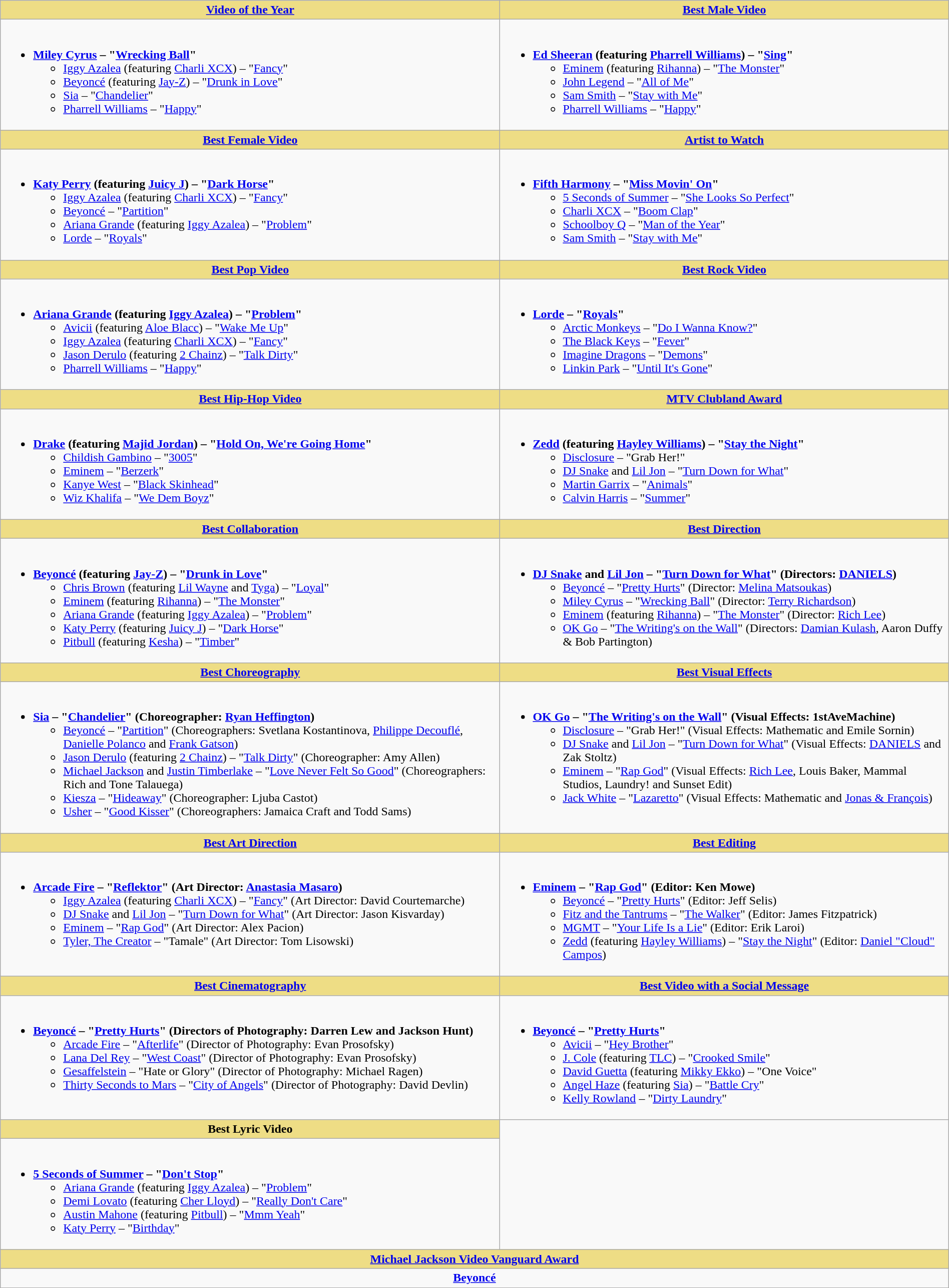<table class=wikitable style="width:100%">
<tr>
<th scope="col" style="background:#EEDD85; width=;"><a href='#'>Video of the Year</a></th>
<th scope="col" style="background:#EEDD85; width=;"><a href='#'>Best Male Video</a></th>
</tr>
<tr>
<td valign="top"><br><ul><li><strong><a href='#'>Miley Cyrus</a> – "<a href='#'>Wrecking Ball</a>"</strong><ul><li><a href='#'>Iggy Azalea</a> (featuring <a href='#'>Charli XCX</a>) – "<a href='#'>Fancy</a>"</li><li><a href='#'>Beyoncé</a> (featuring <a href='#'>Jay-Z</a>) – "<a href='#'>Drunk in Love</a>"</li><li><a href='#'>Sia</a> – "<a href='#'>Chandelier</a>"</li><li><a href='#'>Pharrell Williams</a> – "<a href='#'>Happy</a>"</li></ul></li></ul></td>
<td valign="top"><br><ul><li><strong><a href='#'>Ed Sheeran</a> (featuring <a href='#'>Pharrell Williams</a>) – "<a href='#'>Sing</a>"</strong><ul><li><a href='#'>Eminem</a> (featuring <a href='#'>Rihanna</a>) – "<a href='#'>The Monster</a>"</li><li><a href='#'>John Legend</a> – "<a href='#'>All of Me</a>"</li><li><a href='#'>Sam Smith</a> – "<a href='#'>Stay with Me</a>"</li><li><a href='#'>Pharrell Williams</a> – "<a href='#'>Happy</a>"</li></ul></li></ul></td>
</tr>
<tr>
<th scope="col" style="background:#EEDD85; width=;"><a href='#'>Best Female Video</a></th>
<th scope="col" style="background:#EEDD85; width=;"><a href='#'>Artist to Watch</a></th>
</tr>
<tr>
<td valign="top"><br><ul><li><strong><a href='#'>Katy Perry</a> (featuring <a href='#'>Juicy J</a>) – "<a href='#'>Dark Horse</a>"</strong><ul><li><a href='#'>Iggy Azalea</a> (featuring <a href='#'>Charli XCX</a>) – "<a href='#'>Fancy</a>"</li><li><a href='#'>Beyoncé</a> – "<a href='#'>Partition</a>"</li><li><a href='#'>Ariana Grande</a> (featuring <a href='#'>Iggy Azalea</a>) – "<a href='#'>Problem</a>"</li><li><a href='#'>Lorde</a> – "<a href='#'>Royals</a>"</li></ul></li></ul></td>
<td valign="top"><br><ul><li><strong><a href='#'>Fifth Harmony</a> – "<a href='#'>Miss Movin' On</a>"</strong><ul><li><a href='#'>5 Seconds of Summer</a> – "<a href='#'>She Looks So Perfect</a>"</li><li><a href='#'>Charli XCX</a> – "<a href='#'>Boom Clap</a>"</li><li><a href='#'>Schoolboy Q</a> – "<a href='#'>Man of the Year</a>"</li><li><a href='#'>Sam Smith</a> – "<a href='#'>Stay with Me</a>"</li></ul></li></ul></td>
</tr>
<tr>
<th scope="col" style="background:#EEDD85; width=;"><a href='#'>Best Pop Video</a></th>
<th scope="col" style="background:#EEDD85; width=;"><a href='#'>Best Rock Video</a></th>
</tr>
<tr>
<td valign="top"><br><ul><li><strong><a href='#'>Ariana Grande</a> (featuring <a href='#'>Iggy Azalea</a>) – "<a href='#'>Problem</a>"</strong><ul><li><a href='#'>Avicii</a> (featuring <a href='#'>Aloe Blacc</a>) – "<a href='#'>Wake Me Up</a>"</li><li><a href='#'>Iggy Azalea</a> (featuring <a href='#'>Charli XCX</a>) – "<a href='#'>Fancy</a>"</li><li><a href='#'>Jason Derulo</a> (featuring <a href='#'>2 Chainz</a>) – "<a href='#'>Talk Dirty</a>"</li><li><a href='#'>Pharrell Williams</a> – "<a href='#'>Happy</a>"</li></ul></li></ul></td>
<td valign="top"><br><ul><li><strong><a href='#'>Lorde</a> – "<a href='#'>Royals</a>"</strong><ul><li><a href='#'>Arctic Monkeys</a> – "<a href='#'>Do I Wanna Know?</a>"</li><li><a href='#'>The Black Keys</a> – "<a href='#'>Fever</a>"</li><li><a href='#'>Imagine Dragons</a> – "<a href='#'>Demons</a>"</li><li><a href='#'>Linkin Park</a> – "<a href='#'>Until It's Gone</a>"</li></ul></li></ul></td>
</tr>
<tr>
<th scope="col" style="background:#EEDD85; width=;"><a href='#'>Best Hip-Hop Video</a></th>
<th scope="col" style="background:#EEDD85; width=;"><a href='#'>MTV Clubland Award</a></th>
</tr>
<tr>
<td valign="top"><br><ul><li><strong><a href='#'>Drake</a> (featuring <a href='#'>Majid Jordan</a>) – "<a href='#'>Hold On, We're Going Home</a>"</strong><ul><li><a href='#'>Childish Gambino</a> – "<a href='#'>3005</a>"</li><li><a href='#'>Eminem</a> – "<a href='#'>Berzerk</a>"</li><li><a href='#'>Kanye West</a> – "<a href='#'>Black Skinhead</a>"</li><li><a href='#'>Wiz Khalifa</a> – "<a href='#'>We Dem Boyz</a>"</li></ul></li></ul></td>
<td valign="top"><br><ul><li><strong><a href='#'>Zedd</a> (featuring <a href='#'>Hayley Williams</a>) – "<a href='#'>Stay the Night</a>"</strong><ul><li><a href='#'>Disclosure</a> – "Grab Her!"</li><li><a href='#'>DJ Snake</a> and <a href='#'>Lil Jon</a> – "<a href='#'>Turn Down for What</a>"</li><li><a href='#'>Martin Garrix</a> – "<a href='#'>Animals</a>"</li><li><a href='#'>Calvin Harris</a> – "<a href='#'>Summer</a>"</li></ul></li></ul></td>
</tr>
<tr>
<th scope="col" style="background:#EEDD85; width=;"><a href='#'>Best Collaboration</a></th>
<th scope="col" style="background:#EEDD85; width=;"><a href='#'>Best Direction</a></th>
</tr>
<tr>
<td valign="top"><br><ul><li><strong><a href='#'>Beyoncé</a> (featuring <a href='#'>Jay-Z</a>) – "<a href='#'>Drunk in Love</a>"</strong><ul><li><a href='#'>Chris Brown</a> (featuring <a href='#'>Lil Wayne</a> and <a href='#'>Tyga</a>) – "<a href='#'>Loyal</a>"</li><li><a href='#'>Eminem</a> (featuring <a href='#'>Rihanna</a>) – "<a href='#'>The Monster</a>"</li><li><a href='#'>Ariana Grande</a> (featuring <a href='#'>Iggy Azalea</a>) – "<a href='#'>Problem</a>"</li><li><a href='#'>Katy Perry</a> (featuring <a href='#'>Juicy J</a>) – "<a href='#'>Dark Horse</a>"</li><li><a href='#'>Pitbull</a> (featuring <a href='#'>Kesha</a>) – "<a href='#'>Timber</a>"</li></ul></li></ul></td>
<td valign="top"><br><ul><li><strong><a href='#'>DJ Snake</a> and <a href='#'>Lil Jon</a> – "<a href='#'>Turn Down for What</a>" (Directors: <a href='#'>DANIELS</a>)</strong><ul><li><a href='#'>Beyoncé</a> – "<a href='#'>Pretty Hurts</a>" (Director: <a href='#'>Melina Matsoukas</a>)</li><li><a href='#'>Miley Cyrus</a> – "<a href='#'>Wrecking Ball</a>" (Director: <a href='#'>Terry Richardson</a>)</li><li><a href='#'>Eminem</a> (featuring <a href='#'>Rihanna</a>) – "<a href='#'>The Monster</a>" (Director: <a href='#'>Rich Lee</a>)</li><li><a href='#'>OK Go</a> – "<a href='#'>The Writing's on the Wall</a>" (Directors: <a href='#'>Damian Kulash</a>, Aaron Duffy & Bob Partington)</li></ul></li></ul></td>
</tr>
<tr>
<th scope="col" style="background:#EEDD85; width=;"><a href='#'>Best Choreography</a></th>
<th scope="col" style="background:#EEDD85; width=;"><a href='#'>Best Visual Effects</a></th>
</tr>
<tr>
<td valign="top"><br><ul><li><strong><a href='#'>Sia</a> – "<a href='#'>Chandelier</a>" (Choreographer: <a href='#'>Ryan Heffington</a>)</strong><ul><li><a href='#'>Beyoncé</a> – "<a href='#'>Partition</a>" (Choreographers: Svetlana Kostantinova, <a href='#'>Philippe Decouflé</a>, <a href='#'>Danielle Polanco</a> and <a href='#'>Frank Gatson</a>)</li><li><a href='#'>Jason Derulo</a> (featuring <a href='#'>2 Chainz</a>) – "<a href='#'>Talk Dirty</a>" (Choreographer: Amy Allen)</li><li><a href='#'>Michael Jackson</a> and <a href='#'>Justin Timberlake</a> – "<a href='#'>Love Never Felt So Good</a>" (Choreographers: Rich and Tone Talauega)</li><li><a href='#'>Kiesza</a> – "<a href='#'>Hideaway</a>" (Choreographer: Ljuba Castot)</li><li><a href='#'>Usher</a> – "<a href='#'>Good Kisser</a>" (Choreographers: Jamaica Craft and Todd Sams)</li></ul></li></ul></td>
<td valign="top"><br><ul><li><strong><a href='#'>OK Go</a> – "<a href='#'>The Writing's on the Wall</a>" (Visual Effects: 1stAveMachine)</strong><ul><li><a href='#'>Disclosure</a> – "Grab Her!" (Visual Effects: Mathematic and Emile Sornin)</li><li><a href='#'>DJ Snake</a> and <a href='#'>Lil Jon</a> – "<a href='#'>Turn Down for What</a>" (Visual Effects: <a href='#'>DANIELS</a> and Zak Stoltz)</li><li><a href='#'>Eminem</a> – "<a href='#'>Rap God</a>" (Visual Effects: <a href='#'>Rich Lee</a>, Louis Baker, Mammal Studios, Laundry! and Sunset Edit)</li><li><a href='#'>Jack White</a> – "<a href='#'>Lazaretto</a>" (Visual Effects: Mathematic and <a href='#'>Jonas & François</a>)</li></ul></li></ul></td>
</tr>
<tr>
<th scope="col" style="background:#EEDD85; width=;"><a href='#'>Best Art Direction</a></th>
<th scope="col" style="background:#EEDD85; width=;"><a href='#'>Best Editing</a></th>
</tr>
<tr>
<td valign="top"><br><ul><li><strong><a href='#'>Arcade Fire</a> – "<a href='#'>Reflektor</a>" (Art Director: <a href='#'>Anastasia Masaro</a>)</strong><ul><li><a href='#'>Iggy Azalea</a> (featuring <a href='#'>Charli XCX</a>) – "<a href='#'>Fancy</a>" (Art Director: David Courtemarche)</li><li><a href='#'>DJ Snake</a> and <a href='#'>Lil Jon</a> – "<a href='#'>Turn Down for What</a>" (Art Director: Jason Kisvarday)</li><li><a href='#'>Eminem</a> – "<a href='#'>Rap God</a>" (Art Director: Alex Pacion)</li><li><a href='#'>Tyler, The Creator</a> – "Tamale" (Art Director: Tom Lisowski)</li></ul></li></ul></td>
<td valign="top"><br><ul><li><strong><a href='#'>Eminem</a> – "<a href='#'>Rap God</a>" (Editor: Ken Mowe)</strong><ul><li><a href='#'>Beyoncé</a> – "<a href='#'>Pretty Hurts</a>" (Editor: Jeff Selis)</li><li><a href='#'>Fitz and the Tantrums</a> – "<a href='#'>The Walker</a>" (Editor: James Fitzpatrick)</li><li><a href='#'>MGMT</a> – "<a href='#'>Your Life Is a Lie</a>" (Editor: Erik Laroi)</li><li><a href='#'>Zedd</a> (featuring <a href='#'>Hayley Williams</a>) – "<a href='#'>Stay the Night</a>" (Editor: <a href='#'>Daniel "Cloud" Campos</a>)</li></ul></li></ul></td>
</tr>
<tr>
<th scope="col" style="background:#EEDD85; width=;"><a href='#'>Best Cinematography</a></th>
<th scope="col" style="background:#EEDD85; width=;"><a href='#'>Best Video with a Social Message</a></th>
</tr>
<tr>
<td valign="top"><br><ul><li><strong><a href='#'>Beyoncé</a> – "<a href='#'>Pretty Hurts</a>" (Directors of Photography: Darren Lew and Jackson Hunt)</strong><ul><li><a href='#'>Arcade Fire</a> – "<a href='#'>Afterlife</a>" (Director of Photography: Evan Prosofsky)</li><li><a href='#'>Lana Del Rey</a> – "<a href='#'>West Coast</a>" (Director of Photography: Evan Prosofsky)</li><li><a href='#'>Gesaffelstein</a> – "Hate or Glory" (Director of Photography: Michael Ragen)</li><li><a href='#'>Thirty Seconds to Mars</a> – "<a href='#'>City of Angels</a>" (Director of Photography: David Devlin)</li></ul></li></ul></td>
<td valign="top"><br><ul><li><strong><a href='#'>Beyoncé</a> – "<a href='#'>Pretty Hurts</a>"</strong><ul><li><a href='#'>Avicii</a> – "<a href='#'>Hey Brother</a>"</li><li><a href='#'>J. Cole</a> (featuring <a href='#'>TLC</a>) – "<a href='#'>Crooked Smile</a>"</li><li><a href='#'>David Guetta</a> (featuring <a href='#'>Mikky Ekko</a>) – "One Voice"</li><li><a href='#'>Angel Haze</a> (featuring <a href='#'>Sia</a>) – "<a href='#'>Battle Cry</a>"</li><li><a href='#'>Kelly Rowland</a> – "<a href='#'>Dirty Laundry</a>"</li></ul></li></ul></td>
</tr>
<tr>
<th scope="col" style="background:#EEDD85; width=;">Best Lyric Video</th>
</tr>
<tr>
<td valign="top"><br><ul><li><strong><a href='#'>5 Seconds of Summer</a> – "<a href='#'>Don't Stop</a>"</strong><ul><li><a href='#'>Ariana Grande</a> (featuring <a href='#'>Iggy Azalea</a>) – "<a href='#'>Problem</a>"</li><li><a href='#'>Demi Lovato</a> (featuring <a href='#'>Cher Lloyd</a>) – "<a href='#'>Really Don't Care</a>"</li><li><a href='#'>Austin Mahone</a> (featuring <a href='#'>Pitbull</a>) – "<a href='#'>Mmm Yeah</a>"</li><li><a href='#'>Katy Perry</a> – "<a href='#'>Birthday</a>"</li></ul></li></ul></td>
</tr>
<tr>
<th style="background:#EEDD85; width=50%" colspan="2"><a href='#'>Michael Jackson Video Vanguard Award</a></th>
</tr>
<tr>
<td colspan="2" style="text-align: center;"><strong><a href='#'>Beyoncé</a></strong></td>
</tr>
</table>
